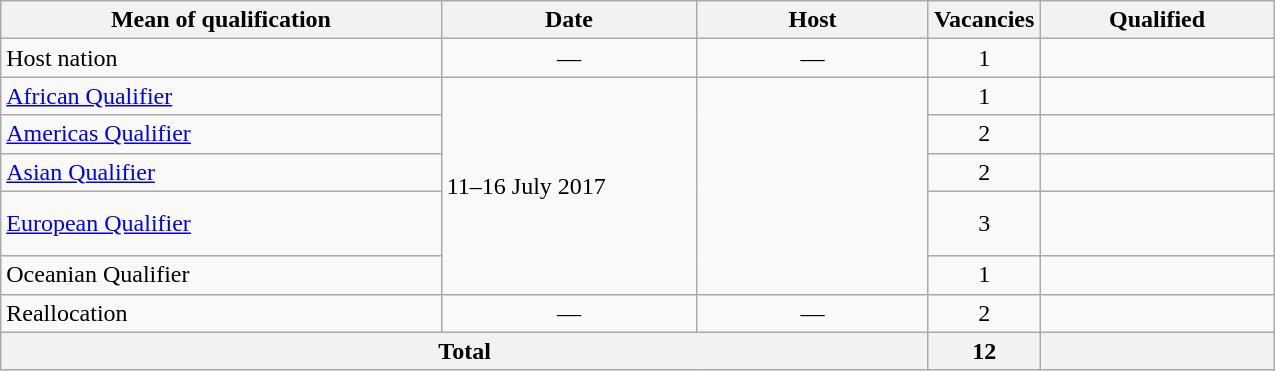<table class="wikitable" width=850>
<tr>
<th width=36%>Mean of qualification</th>
<th width=21%>Date</th>
<th width=19%>Host</th>
<th width=5%>Vacancies</th>
<th width=19%>Qualified</th>
</tr>
<tr>
<td>Host nation</td>
<td style="text-align:center;">—</td>
<td style="text-align:center;">—</td>
<td style="text-align:center;">1</td>
<td></td>
</tr>
<tr>
<td><a href='#'>African Qualifier</a></td>
<td rowspan=5>11–16 July 2017</td>
<td rowspan=5></td>
<td style="text-align:center;">1</td>
<td></td>
</tr>
<tr>
<td><a href='#'>Americas Qualifier</a></td>
<td style="text-align:center;">2</td>
<td> <br> </td>
</tr>
<tr>
<td><a href='#'>Asian Qualifier</a></td>
<td style="text-align:center;">2</td>
<td><br> </td>
</tr>
<tr>
<td><a href='#'>European Qualifier</a></td>
<td style="text-align:center;">3</td>
<td><br><br></td>
</tr>
<tr>
<td>Oceanian Qualifier</td>
<td style="text-align:center;">1</td>
<td></td>
</tr>
<tr>
<td>Reallocation</td>
<td style="text-align:center;">—</td>
<td style="text-align:center;">—</td>
<td style="text-align:center;">2</td>
<td><br></td>
</tr>
<tr>
<th colspan="3">Total</th>
<th>12</th>
<th></th>
</tr>
</table>
